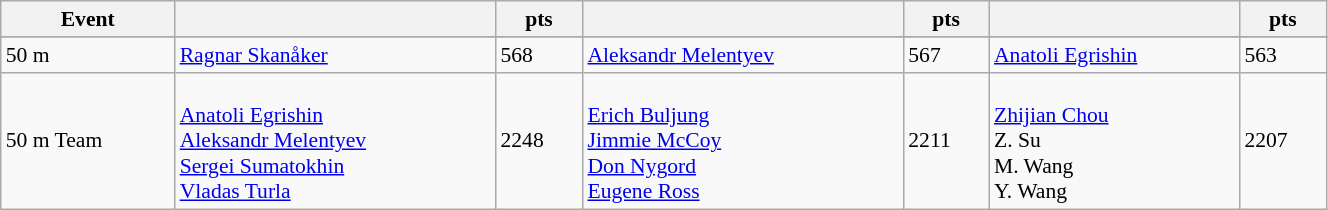<table class="wikitable" width=70% style="font-size:90%; text-align:left;">
<tr>
<th>Event</th>
<th></th>
<th>pts</th>
<th></th>
<th>pts</th>
<th></th>
<th>pts</th>
</tr>
<tr>
</tr>
<tr>
<td>50 m</td>
<td> <a href='#'>Ragnar Skanåker</a></td>
<td>568</td>
<td> <a href='#'>Aleksandr Melentyev</a></td>
<td>567</td>
<td> <a href='#'>Anatoli Egrishin</a></td>
<td>563</td>
</tr>
<tr>
<td>50 m Team</td>
<td><br><a href='#'>Anatoli Egrishin</a><br><a href='#'>Aleksandr Melentyev</a><br><a href='#'>Sergei Sumatokhin</a><br><a href='#'>Vladas Turla</a></td>
<td>2248</td>
<td><br><a href='#'>Erich Buljung</a><br><a href='#'>Jimmie McCoy</a><br><a href='#'>Don Nygord</a><br><a href='#'>Eugene Ross</a></td>
<td>2211</td>
<td><br><a href='#'>Zhijian Chou</a><br>Z. Su<br>M. Wang<br>Y. Wang</td>
<td>2207</td>
</tr>
</table>
